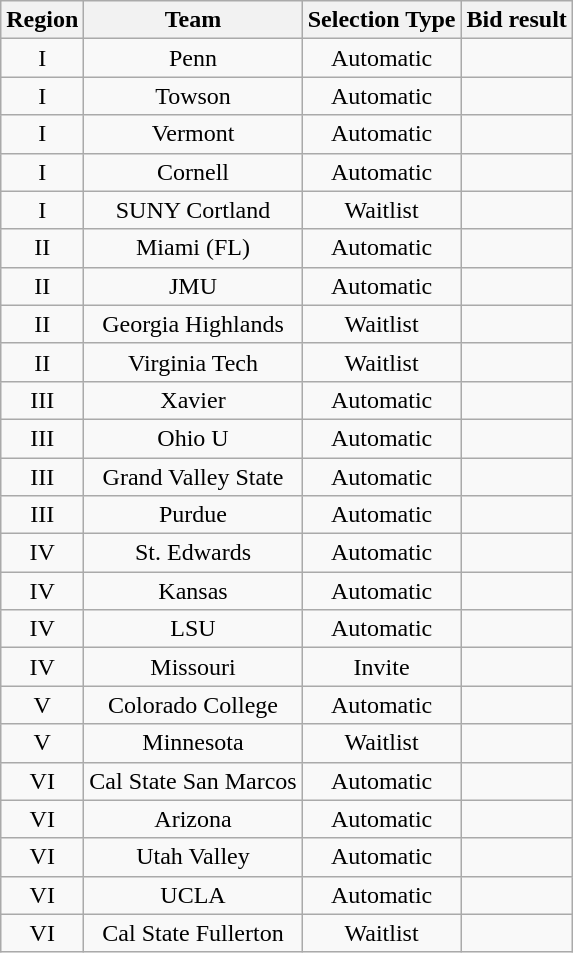<table class="wikitable sortable" style="text-align:center">
<tr>
<th>Region</th>
<th>Team</th>
<th>Selection Type</th>
<th>Bid result</th>
</tr>
<tr>
<td>I</td>
<td>Penn</td>
<td>Automatic</td>
<td></td>
</tr>
<tr>
<td>I</td>
<td>Towson</td>
<td>Automatic</td>
<td></td>
</tr>
<tr>
<td>I</td>
<td>Vermont</td>
<td>Automatic</td>
<td></td>
</tr>
<tr>
<td>I</td>
<td>Cornell</td>
<td>Automatic</td>
<td></td>
</tr>
<tr>
<td>I</td>
<td>SUNY Cortland</td>
<td>Waitlist</td>
<td></td>
</tr>
<tr>
<td>II</td>
<td>Miami (FL)</td>
<td>Automatic</td>
<td></td>
</tr>
<tr>
<td>II</td>
<td>JMU</td>
<td>Automatic</td>
<td></td>
</tr>
<tr>
<td>II</td>
<td>Georgia Highlands</td>
<td>Waitlist</td>
<td></td>
</tr>
<tr>
<td>II</td>
<td>Virginia Tech</td>
<td>Waitlist</td>
<td></td>
</tr>
<tr>
<td>III</td>
<td>Xavier</td>
<td>Automatic</td>
<td></td>
</tr>
<tr>
<td>III</td>
<td>Ohio U</td>
<td>Automatic</td>
<td></td>
</tr>
<tr>
<td>III</td>
<td>Grand Valley State</td>
<td>Automatic</td>
<td></td>
</tr>
<tr>
<td>III</td>
<td>Purdue</td>
<td>Automatic</td>
<td></td>
</tr>
<tr>
<td>IV</td>
<td>St. Edwards</td>
<td>Automatic</td>
<td></td>
</tr>
<tr>
<td>IV</td>
<td>Kansas</td>
<td>Automatic</td>
<td></td>
</tr>
<tr>
<td>IV</td>
<td>LSU</td>
<td>Automatic</td>
<td></td>
</tr>
<tr>
<td>IV</td>
<td>Missouri</td>
<td>Invite</td>
<td></td>
</tr>
<tr>
<td>V</td>
<td>Colorado College</td>
<td>Automatic</td>
<td></td>
</tr>
<tr>
<td>V</td>
<td>Minnesota</td>
<td>Waitlist</td>
<td></td>
</tr>
<tr>
<td>VI</td>
<td>Cal State San Marcos</td>
<td>Automatic</td>
<td></td>
</tr>
<tr>
<td>VI</td>
<td>Arizona</td>
<td>Automatic</td>
<td></td>
</tr>
<tr>
<td>VI</td>
<td>Utah Valley</td>
<td>Automatic</td>
<td></td>
</tr>
<tr>
<td>VI</td>
<td>UCLA</td>
<td>Automatic</td>
<td></td>
</tr>
<tr>
<td>VI</td>
<td>Cal State Fullerton</td>
<td>Waitlist</td>
<td></td>
</tr>
</table>
